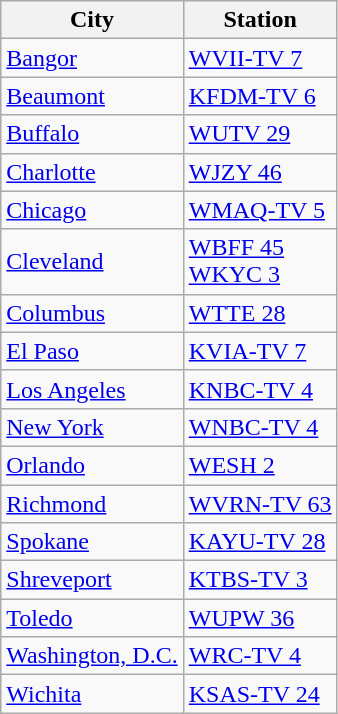<table class="wikitable">
<tr>
<th>City</th>
<th>Station</th>
</tr>
<tr>
<td><a href='#'>Bangor</a></td>
<td><a href='#'>WVII-TV 7</a></td>
</tr>
<tr>
<td><a href='#'>Beaumont</a></td>
<td><a href='#'>KFDM-TV 6</a></td>
</tr>
<tr>
<td><a href='#'>Buffalo</a></td>
<td><a href='#'>WUTV 29</a></td>
</tr>
<tr>
<td><a href='#'>Charlotte</a></td>
<td><a href='#'>WJZY 46</a></td>
</tr>
<tr>
<td><a href='#'>Chicago</a></td>
<td><a href='#'>WMAQ-TV 5</a></td>
</tr>
<tr>
<td><a href='#'>Cleveland</a></td>
<td><a href='#'>WBFF 45</a><br><a href='#'>WKYC 3</a></td>
</tr>
<tr>
<td><a href='#'>Columbus</a></td>
<td><a href='#'>WTTE 28</a></td>
</tr>
<tr>
<td><a href='#'>El Paso</a></td>
<td><a href='#'>KVIA-TV 7</a></td>
</tr>
<tr>
<td><a href='#'>Los Angeles</a></td>
<td><a href='#'>KNBC-TV 4</a></td>
</tr>
<tr>
<td><a href='#'>New York</a></td>
<td><a href='#'>WNBC-TV 4</a></td>
</tr>
<tr>
<td><a href='#'>Orlando</a></td>
<td><a href='#'>WESH 2</a></td>
</tr>
<tr>
<td><a href='#'>Richmond</a></td>
<td><a href='#'>WVRN-TV 63</a></td>
</tr>
<tr>
<td><a href='#'>Spokane</a></td>
<td><a href='#'>KAYU-TV 28</a></td>
</tr>
<tr>
<td><a href='#'>Shreveport</a></td>
<td><a href='#'>KTBS-TV 3</a></td>
</tr>
<tr>
<td><a href='#'>Toledo</a></td>
<td><a href='#'>WUPW 36</a></td>
</tr>
<tr>
<td><a href='#'>Washington, D.C.</a></td>
<td><a href='#'>WRC-TV 4</a></td>
</tr>
<tr>
<td><a href='#'>Wichita</a></td>
<td><a href='#'>KSAS-TV 24</a></td>
</tr>
</table>
